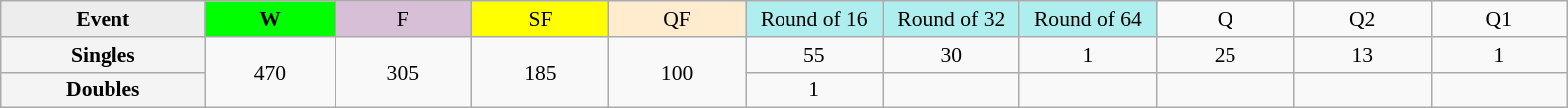<table class=wikitable style=font-size:90%;text-align:center>
<tr>
<td style="width:130px; background:#ededed;"><strong>Event</strong></td>
<td style="width:80px; background:lime;"><strong>W</strong></td>
<td style="width:85px; background:thistle;">F</td>
<td style="width:85px; background:#ff0;">SF</td>
<td style="width:85px; background:#ffebcd;">QF</td>
<td style="width:85px; background:#afeeee;">Round of 16</td>
<td style="width:85px; background:#afeeee;">Round of 32</td>
<td style="width:85px; background:#afeeee;">Round of 64</td>
<td width=85>Q</td>
<td width=85>Q2</td>
<td width=85>Q1</td>
</tr>
<tr>
<th style="background:#f4f4f4;">Singles</th>
<td rowspan=2>470</td>
<td rowspan=2>305</td>
<td rowspan=2>185</td>
<td rowspan=2>100</td>
<td>55</td>
<td>30</td>
<td>1</td>
<td>25</td>
<td>13</td>
<td>1</td>
</tr>
<tr>
<th style="background:#f4f4f4;">Doubles</th>
<td>1</td>
<td></td>
<td></td>
<td></td>
<td></td>
<td></td>
</tr>
</table>
